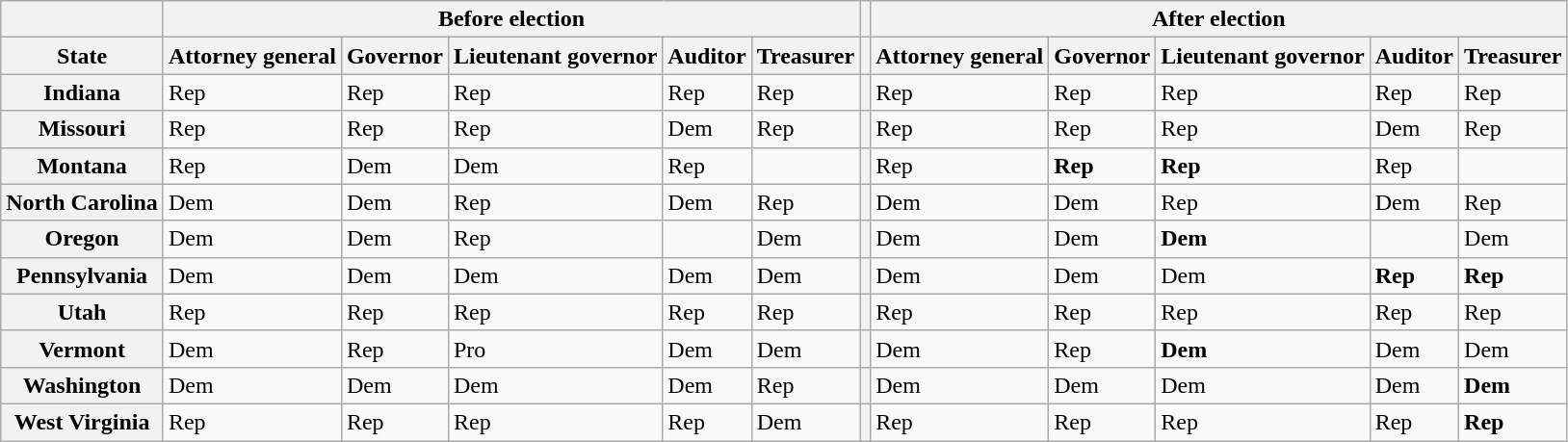<table class="wikitable sortable">
<tr>
<th></th>
<th colspan=5>Before election</th>
<th></th>
<th colspan=5>After election</th>
</tr>
<tr>
<th>State</th>
<th>Attorney general</th>
<th>Governor</th>
<th>Lieutenant governor</th>
<th>Auditor</th>
<th>Treasurer</th>
<th></th>
<th>Attorney general</th>
<th>Governor</th>
<th>Lieutenant governor</th>
<th>Auditor</th>
<th>Treasurer</th>
</tr>
<tr>
<th>Indiana</th>
<td>Rep</td>
<td>Rep</td>
<td>Rep</td>
<td>Rep</td>
<td>Rep</td>
<th></th>
<td>Rep</td>
<td>Rep</td>
<td>Rep</td>
<td>Rep</td>
<td>Rep</td>
</tr>
<tr>
<th>Missouri</th>
<td>Rep</td>
<td>Rep</td>
<td>Rep</td>
<td>Dem</td>
<td>Rep</td>
<th></th>
<td>Rep</td>
<td>Rep</td>
<td>Rep</td>
<td>Dem</td>
<td>Rep</td>
</tr>
<tr>
<th>Montana</th>
<td>Rep</td>
<td>Dem</td>
<td>Dem</td>
<td>Rep</td>
<td></td>
<th></th>
<td>Rep</td>
<td><strong>Rep</strong></td>
<td><strong>Rep</strong></td>
<td>Rep</td>
<td></td>
</tr>
<tr>
<th>North Carolina</th>
<td>Dem</td>
<td>Dem</td>
<td>Rep</td>
<td>Dem</td>
<td>Rep</td>
<th></th>
<td>Dem</td>
<td>Dem</td>
<td>Rep</td>
<td>Dem</td>
<td>Rep</td>
</tr>
<tr>
<th>Oregon</th>
<td>Dem</td>
<td>Dem</td>
<td>Rep<br></td>
<td></td>
<td>Dem</td>
<th></th>
<td>Dem</td>
<td>Dem</td>
<td><strong>Dem</strong><br></td>
<td></td>
<td>Dem</td>
</tr>
<tr>
<th>Pennsylvania</th>
<td>Dem</td>
<td>Dem</td>
<td>Dem</td>
<td>Dem</td>
<td>Dem</td>
<th></th>
<td>Dem</td>
<td>Dem</td>
<td>Dem</td>
<td><strong>Rep</strong></td>
<td><strong>Rep</strong></td>
</tr>
<tr>
<th>Utah</th>
<td>Rep</td>
<td>Rep</td>
<td>Rep</td>
<td>Rep</td>
<td>Rep</td>
<th></th>
<td>Rep</td>
<td>Rep</td>
<td>Rep</td>
<td>Rep</td>
<td>Rep</td>
</tr>
<tr>
<th>Vermont</th>
<td>Dem</td>
<td>Rep</td>
<td>Pro</td>
<td>Dem</td>
<td>Dem</td>
<th></th>
<td>Dem</td>
<td>Rep</td>
<td><strong>Dem</strong></td>
<td>Dem</td>
<td>Dem</td>
</tr>
<tr>
<th>Washington</th>
<td>Dem</td>
<td>Dem</td>
<td>Dem</td>
<td>Dem</td>
<td>Rep</td>
<th></th>
<td>Dem</td>
<td>Dem</td>
<td>Dem</td>
<td>Dem</td>
<td><strong>Dem</strong></td>
</tr>
<tr>
<th>West Virginia</th>
<td>Rep</td>
<td>Rep</td>
<td>Rep<br></td>
<td>Rep</td>
<td>Dem</td>
<th></th>
<td>Rep</td>
<td>Rep</td>
<td>Rep<br></td>
<td>Rep</td>
<td><strong>Rep</strong></td>
</tr>
</table>
